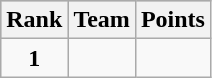<table class="wikitable">
<tr style="background:silver"!>
<th>Rank</th>
<th>Team</th>
<th>Points</th>
</tr>
<tr align="center">
<td><strong>1</strong></td>
<td></td>
<td></td>
</tr>
</table>
